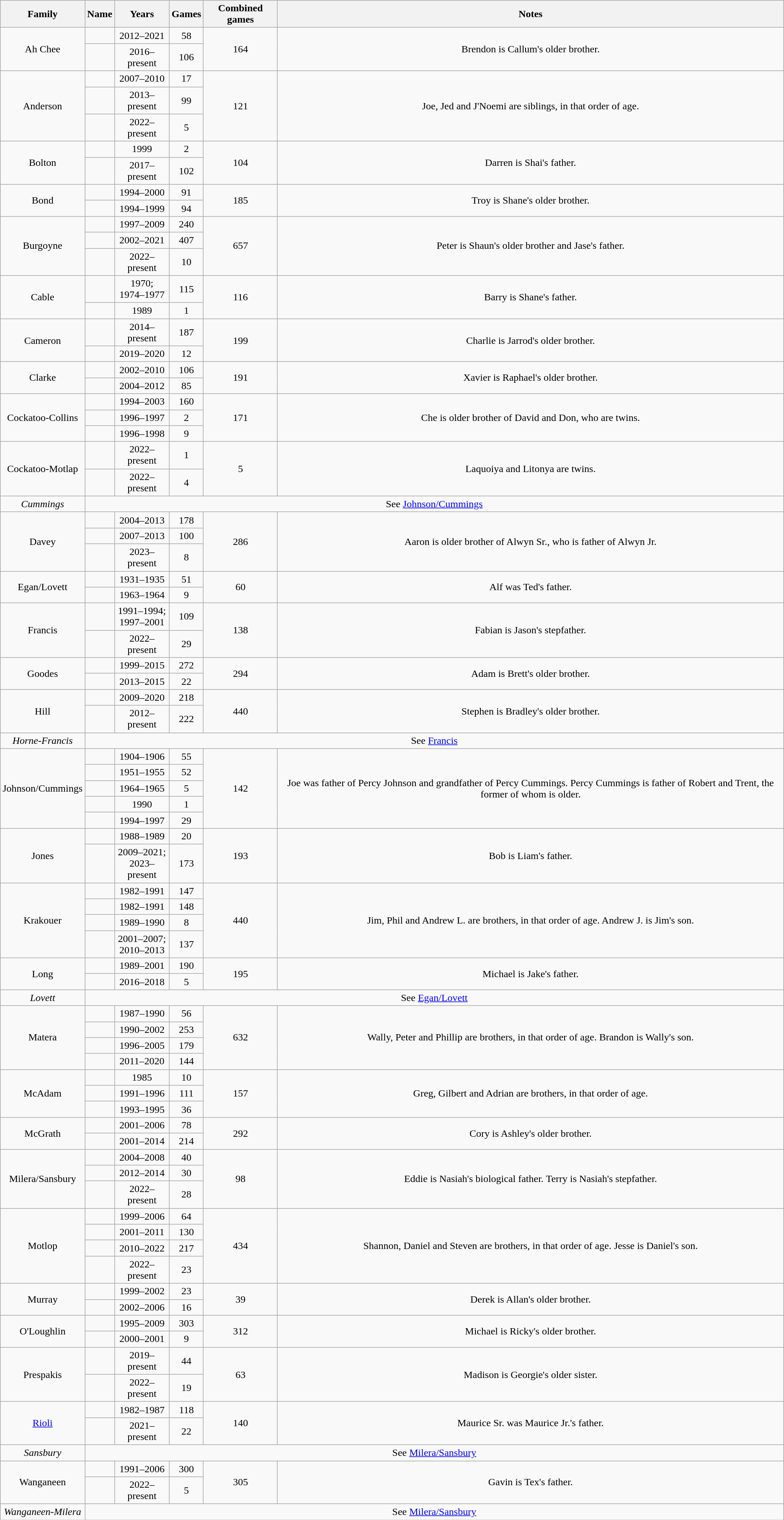<table class="wikitable plainrowheaders sortable" style="text-align:center">
<tr>
<th scope="col">Family</th>
<th scope="col">Name</th>
<th scope="col">Years</th>
<th scope="col">Games</th>
<th scope="col">Combined games</th>
<th scope="col" class="unsortable">Notes</th>
</tr>
<tr>
<td rowspan="2">Ah Chee</td>
<td></td>
<td>2012–2021</td>
<td>58</td>
<td rowspan="2">164</td>
<td rowspan="2">Brendon is Callum's older brother.</td>
</tr>
<tr>
<td></td>
<td>2016–present</td>
<td>106</td>
</tr>
<tr>
<td rowspan="3">Anderson</td>
<td></td>
<td>2007–2010</td>
<td>17</td>
<td rowspan="3">121</td>
<td rowspan="3">Joe, Jed and J'Noemi are siblings, in that order of age.</td>
</tr>
<tr>
<td></td>
<td>2013–present</td>
<td>99</td>
</tr>
<tr>
<td></td>
<td>2022–present</td>
<td>5</td>
</tr>
<tr>
<td rowspan="2">Bolton</td>
<td></td>
<td>1999</td>
<td>2</td>
<td rowspan="2">104</td>
<td rowspan="2">Darren is Shai's father.</td>
</tr>
<tr>
<td></td>
<td>2017–present</td>
<td>102</td>
</tr>
<tr>
<td rowspan="2">Bond</td>
<td></td>
<td>1994–2000</td>
<td>91</td>
<td rowspan="2">185</td>
<td rowspan="2">Troy is Shane's older brother.</td>
</tr>
<tr>
<td></td>
<td>1994–1999</td>
<td>94</td>
</tr>
<tr>
<td rowspan="3">Burgoyne</td>
<td></td>
<td>1997–2009</td>
<td>240</td>
<td rowspan="3">657</td>
<td rowspan="3">Peter is Shaun's older brother and Jase's father.</td>
</tr>
<tr>
<td></td>
<td>2002–2021</td>
<td>407</td>
</tr>
<tr>
<td></td>
<td>2022–present</td>
<td>10</td>
</tr>
<tr>
<td rowspan="2">Cable</td>
<td></td>
<td>1970;<br>1974–1977</td>
<td>115</td>
<td rowspan="2">116</td>
<td rowspan="2">Barry is Shane's father.</td>
</tr>
<tr>
<td></td>
<td>1989</td>
<td>1</td>
</tr>
<tr>
<td rowspan="2">Cameron</td>
<td></td>
<td>2014–present</td>
<td>187</td>
<td rowspan="2">199</td>
<td rowspan="2">Charlie is Jarrod's older brother.</td>
</tr>
<tr>
<td></td>
<td>2019–2020</td>
<td>12</td>
</tr>
<tr>
<td rowspan="2">Clarke</td>
<td></td>
<td>2002–2010</td>
<td>106</td>
<td rowspan="2">191</td>
<td rowspan="2">Xavier is Raphael's older brother.</td>
</tr>
<tr>
<td></td>
<td>2004–2012</td>
<td>85</td>
</tr>
<tr>
<td rowspan="3">Cockatoo-Collins</td>
<td></td>
<td>1994–2003</td>
<td>160</td>
<td rowspan="3">171</td>
<td rowspan="3">Che is older brother of David and Don, who are twins.</td>
</tr>
<tr>
<td></td>
<td>1996–1997</td>
<td>2</td>
</tr>
<tr>
<td></td>
<td>1996–1998</td>
<td>9</td>
</tr>
<tr>
<td rowspan="2">Cockatoo-Motlap</td>
<td></td>
<td>2022–present</td>
<td>1</td>
<td rowspan="2">5</td>
<td rowspan="2">Laquoiya and Litonya are twins.</td>
</tr>
<tr>
<td></td>
<td>2022–present</td>
<td>4</td>
</tr>
<tr>
<td><em>Cummings</em></td>
<td colspan="5">See <a href='#'>Johnson/Cummings</a></td>
</tr>
<tr>
<td rowspan="3">Davey</td>
<td></td>
<td>2004–2013</td>
<td>178</td>
<td rowspan="3">286</td>
<td rowspan="3">Aaron is older brother of Alwyn Sr., who is father of Alwyn Jr.</td>
</tr>
<tr>
<td></td>
<td>2007–2013</td>
<td>100</td>
</tr>
<tr>
<td></td>
<td>2023–present</td>
<td>8</td>
</tr>
<tr id="Egan/Lovett family">
<td rowspan="2">Egan/Lovett</td>
<td></td>
<td>1931–1935</td>
<td>51</td>
<td rowspan="2">60</td>
<td rowspan="2">Alf was Ted's father.</td>
</tr>
<tr>
<td></td>
<td>1963–1964</td>
<td>9</td>
</tr>
<tr id="Francis family">
<td rowspan="2">Francis</td>
<td></td>
<td>1991–1994;<br>1997–2001</td>
<td>109</td>
<td rowspan="2">138</td>
<td rowspan="2">Fabian is Jason's stepfather.</td>
</tr>
<tr>
<td></td>
<td>2022–present</td>
<td>29</td>
</tr>
<tr>
<td rowspan="2">Goodes</td>
<td></td>
<td>1999–2015</td>
<td>272</td>
<td rowspan="2">294</td>
<td rowspan="2">Adam is Brett's older brother.</td>
</tr>
<tr>
<td></td>
<td>2013–2015</td>
<td>22</td>
</tr>
<tr>
<td rowspan="2">Hill</td>
<td></td>
<td>2009–2020</td>
<td>218</td>
<td rowspan="2">440</td>
<td rowspan="2">Stephen is Bradley's older brother.</td>
</tr>
<tr>
<td></td>
<td>2012–present</td>
<td>222</td>
</tr>
<tr>
<td><em>Horne-Francis</em></td>
<td colspan="5">See <a href='#'>Francis</a></td>
</tr>
<tr id="Johnson/Cummings family">
<td rowspan="5">Johnson/Cummings</td>
<td></td>
<td>1904–1906</td>
<td>55</td>
<td rowspan="5">142</td>
<td rowspan="5">Joe was father of Percy Johnson and grandfather of Percy Cummings. Percy Cummings is father of Robert and Trent, the former of whom is older.</td>
</tr>
<tr>
<td></td>
<td>1951–1955</td>
<td>52</td>
</tr>
<tr>
<td></td>
<td>1964–1965</td>
<td>5</td>
</tr>
<tr>
<td></td>
<td>1990</td>
<td>1</td>
</tr>
<tr>
<td></td>
<td>1994–1997</td>
<td>29</td>
</tr>
<tr>
<td rowspan="2">Jones</td>
<td></td>
<td>1988–1989</td>
<td>20</td>
<td rowspan="2">193</td>
<td rowspan="2">Bob is Liam's father.</td>
</tr>
<tr>
<td></td>
<td>2009–2021;<br>2023–present</td>
<td>173</td>
</tr>
<tr>
<td rowspan="4">Krakouer</td>
<td></td>
<td>1982–1991</td>
<td>147</td>
<td rowspan="4">440</td>
<td rowspan="4">Jim, Phil and Andrew L. are brothers, in that order of age. Andrew J. is Jim's son.</td>
</tr>
<tr>
<td></td>
<td>1982–1991</td>
<td>148</td>
</tr>
<tr>
<td></td>
<td>1989–1990</td>
<td>8</td>
</tr>
<tr>
<td></td>
<td>2001–2007;<br>2010–2013</td>
<td>137</td>
</tr>
<tr>
<td rowspan="2">Long</td>
<td></td>
<td>1989–2001</td>
<td>190</td>
<td rowspan="2">195</td>
<td rowspan="2">Michael is Jake's father.</td>
</tr>
<tr>
<td></td>
<td>2016–2018</td>
<td>5</td>
</tr>
<tr>
<td><em>Lovett</em></td>
<td colspan="5">See <a href='#'>Egan/Lovett</a></td>
</tr>
<tr>
<td rowspan="4">Matera</td>
<td></td>
<td>1987–1990</td>
<td>56</td>
<td rowspan="4">632</td>
<td rowspan="4">Wally, Peter and Phillip are brothers, in that order of age. Brandon is Wally's son.</td>
</tr>
<tr>
<td></td>
<td>1990–2002</td>
<td>253</td>
</tr>
<tr>
<td></td>
<td>1996–2005</td>
<td>179</td>
</tr>
<tr>
<td></td>
<td>2011–2020</td>
<td>144</td>
</tr>
<tr>
<td rowspan="3">McAdam</td>
<td></td>
<td>1985</td>
<td>10</td>
<td rowspan="3">157</td>
<td rowspan="3">Greg, Gilbert and Adrian are brothers, in that order of age.</td>
</tr>
<tr>
<td></td>
<td>1991–1996</td>
<td>111</td>
</tr>
<tr>
<td></td>
<td>1993–1995</td>
<td>36</td>
</tr>
<tr>
<td rowspan="2">McGrath</td>
<td></td>
<td>2001–2006</td>
<td>78</td>
<td rowspan="2">292</td>
<td rowspan="2">Cory is Ashley's older brother.</td>
</tr>
<tr>
<td></td>
<td>2001–2014</td>
<td>214</td>
</tr>
<tr id="Milera/Sansbury family">
<td rowspan="3">Milera/Sansbury</td>
<td></td>
<td>2004–2008</td>
<td>40</td>
<td rowspan="3">98</td>
<td rowspan="3">Eddie is Nasiah's biological father. Terry is Nasiah's stepfather.</td>
</tr>
<tr>
<td></td>
<td>2012–2014</td>
<td>30</td>
</tr>
<tr>
<td></td>
<td>2022–present</td>
<td>28</td>
</tr>
<tr>
<td rowspan="4">Motlop</td>
<td></td>
<td>1999–2006</td>
<td>64</td>
<td rowspan="4">434</td>
<td rowspan="4">Shannon, Daniel and Steven are brothers, in that order of age. Jesse is Daniel's son.</td>
</tr>
<tr>
<td></td>
<td>2001–2011</td>
<td>130</td>
</tr>
<tr>
<td></td>
<td>2010–2022</td>
<td>217</td>
</tr>
<tr>
<td></td>
<td>2022–present</td>
<td>23</td>
</tr>
<tr>
<td rowspan="2">Murray</td>
<td></td>
<td>1999–2002</td>
<td>23</td>
<td rowspan="2">39</td>
<td rowspan="2">Derek is Allan's older brother.</td>
</tr>
<tr>
<td></td>
<td>2002–2006</td>
<td>16</td>
</tr>
<tr>
<td rowspan="2">O'Loughlin</td>
<td></td>
<td>1995–2009</td>
<td>303</td>
<td rowspan="2">312</td>
<td rowspan="2">Michael is Ricky's older brother.</td>
</tr>
<tr>
<td></td>
<td>2000–2001</td>
<td>9</td>
</tr>
<tr>
<td rowspan="2">Prespakis</td>
<td></td>
<td>2019–present</td>
<td>44</td>
<td rowspan="2">63</td>
<td rowspan="2">Madison is Georgie's older sister.</td>
</tr>
<tr>
<td></td>
<td>2022–present</td>
<td>19</td>
</tr>
<tr>
<td rowspan="2"><a href='#'>Rioli</a></td>
<td></td>
<td>1982–1987</td>
<td>118</td>
<td rowspan="2">140</td>
<td rowspan="2"> Maurice Sr. was Maurice Jr.'s father.</td>
</tr>
<tr>
<td></td>
<td>2021–present</td>
<td>22</td>
</tr>
<tr>
<td><em>Sansbury</em></td>
<td colspan="5">See <a href='#'>Milera/Sansbury</a></td>
</tr>
<tr>
<td rowspan="2">Wanganeen</td>
<td></td>
<td>1991–2006</td>
<td>300</td>
<td rowspan="2">305</td>
<td rowspan="2">Gavin is Tex's father.</td>
</tr>
<tr>
<td></td>
<td>2022–present</td>
<td>5</td>
</tr>
<tr>
<td><em>Wanganeen-Milera</em></td>
<td colspan="5">See <a href='#'>Milera/Sansbury</a></td>
</tr>
</table>
